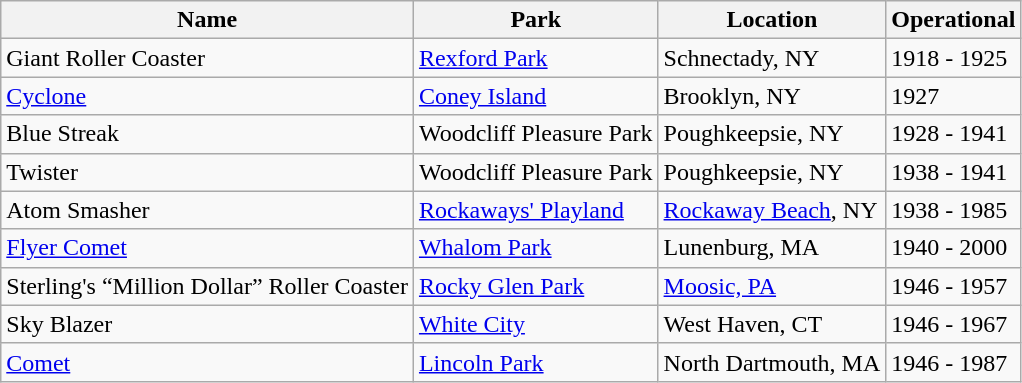<table class="wikitable sortable">
<tr>
<th>Name</th>
<th>Park</th>
<th>Location</th>
<th>Operational</th>
</tr>
<tr>
<td>Giant Roller Coaster</td>
<td><a href='#'>Rexford Park</a></td>
<td>Schnectady, NY</td>
<td>1918 - 1925</td>
</tr>
<tr>
<td><a href='#'>Cyclone</a></td>
<td><a href='#'>Coney Island</a></td>
<td>Brooklyn, NY</td>
<td>1927</td>
</tr>
<tr>
<td>Blue Streak</td>
<td>Woodcliff Pleasure Park</td>
<td>Poughkeepsie, NY</td>
<td>1928 - 1941</td>
</tr>
<tr>
<td>Twister</td>
<td>Woodcliff Pleasure Park</td>
<td>Poughkeepsie, NY</td>
<td>1938 - 1941</td>
</tr>
<tr>
<td>Atom Smasher</td>
<td><a href='#'>Rockaways' Playland</a></td>
<td><a href='#'>Rockaway Beach</a>, NY</td>
<td>1938 - 1985</td>
</tr>
<tr>
<td><a href='#'>Flyer Comet</a></td>
<td><a href='#'>Whalom Park</a></td>
<td>Lunenburg, MA</td>
<td>1940 - 2000</td>
</tr>
<tr>
<td>Sterling's “Million Dollar” Roller Coaster</td>
<td><a href='#'>Rocky Glen Park</a></td>
<td><a href='#'>Moosic, PA</a></td>
<td>1946 - 1957</td>
</tr>
<tr>
<td>Sky Blazer</td>
<td><a href='#'>White City</a></td>
<td>West Haven, CT</td>
<td>1946 - 1967</td>
</tr>
<tr>
<td><a href='#'>Comet</a></td>
<td><a href='#'>Lincoln Park</a></td>
<td>North Dartmouth, MA</td>
<td>1946 - 1987</td>
</tr>
</table>
